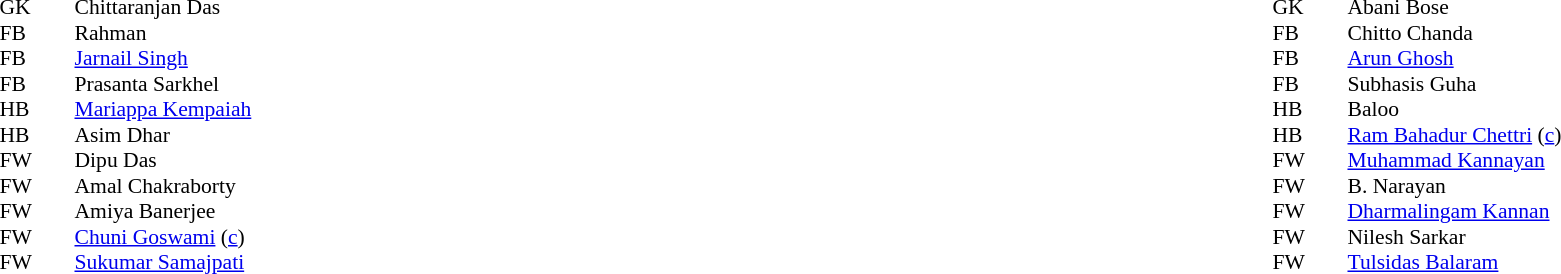<table width="100%">
<tr>
<td valign="top" width="40%"><br><table style="font-size: 90%" cellspacing="0" cellpadding="0">
<tr>
<td colspan="4"></td>
</tr>
<tr>
<th width="25"></th>
<th width="25"></th>
</tr>
<tr>
<td>GK</td>
<td></td>
<td> Chittaranjan Das</td>
</tr>
<tr>
<td>FB</td>
<td></td>
<td> Rahman</td>
</tr>
<tr>
<td>FB</td>
<td></td>
<td> <a href='#'>Jarnail Singh</a></td>
</tr>
<tr>
<td>FB</td>
<td></td>
<td> Prasanta Sarkhel</td>
</tr>
<tr>
<td>HB</td>
<td></td>
<td> <a href='#'>Mariappa Kempaiah</a></td>
</tr>
<tr>
<td>HB</td>
<td></td>
<td> Asim Dhar</td>
</tr>
<tr>
<td>FW</td>
<td></td>
<td> Dipu Das</td>
</tr>
<tr>
<td>FW</td>
<td></td>
<td> Amal Chakraborty</td>
</tr>
<tr>
<td>FW</td>
<td></td>
<td> Amiya Banerjee</td>
</tr>
<tr>
<td>FW</td>
<td></td>
<td> <a href='#'>Chuni Goswami</a> (<a href='#'>c</a>)</td>
</tr>
<tr>
<td>FW</td>
<td></td>
<td> <a href='#'>Sukumar Samajpati</a></td>
</tr>
<tr>
</tr>
</table>
</td>
<td valign="top"></td>
<td valign="top" width="50%"><br><table style="font-size: 90%" cellspacing="0" cellpadding="0" align=center>
<tr>
<td colspan="4"></td>
</tr>
<tr>
<th width="25"></th>
<th width="25"></th>
</tr>
<tr>
<td>GK</td>
<td></td>
<td> Abani Bose</td>
</tr>
<tr>
<td>FB</td>
<td></td>
<td> Chitto Chanda</td>
</tr>
<tr>
<td>FB</td>
<td></td>
<td> <a href='#'>Arun Ghosh</a></td>
</tr>
<tr>
<td>FB</td>
<td></td>
<td> Subhasis Guha</td>
</tr>
<tr>
<td>HB</td>
<td></td>
<td> Baloo</td>
</tr>
<tr>
<td>HB</td>
<td></td>
<td> <a href='#'>Ram Bahadur Chettri</a> (<a href='#'>c</a>)</td>
</tr>
<tr>
<td>FW</td>
<td></td>
<td> <a href='#'>Muhammad Kannayan</a></td>
</tr>
<tr>
<td>FW</td>
<td></td>
<td> B. Narayan</td>
</tr>
<tr>
<td>FW</td>
<td></td>
<td> <a href='#'>Dharmalingam Kannan</a></td>
</tr>
<tr>
<td>FW</td>
<td></td>
<td> Nilesh Sarkar</td>
</tr>
<tr>
<td>FW</td>
<td></td>
<td> <a href='#'>Tulsidas Balaram</a></td>
</tr>
<tr>
</tr>
</table>
</td>
</tr>
</table>
